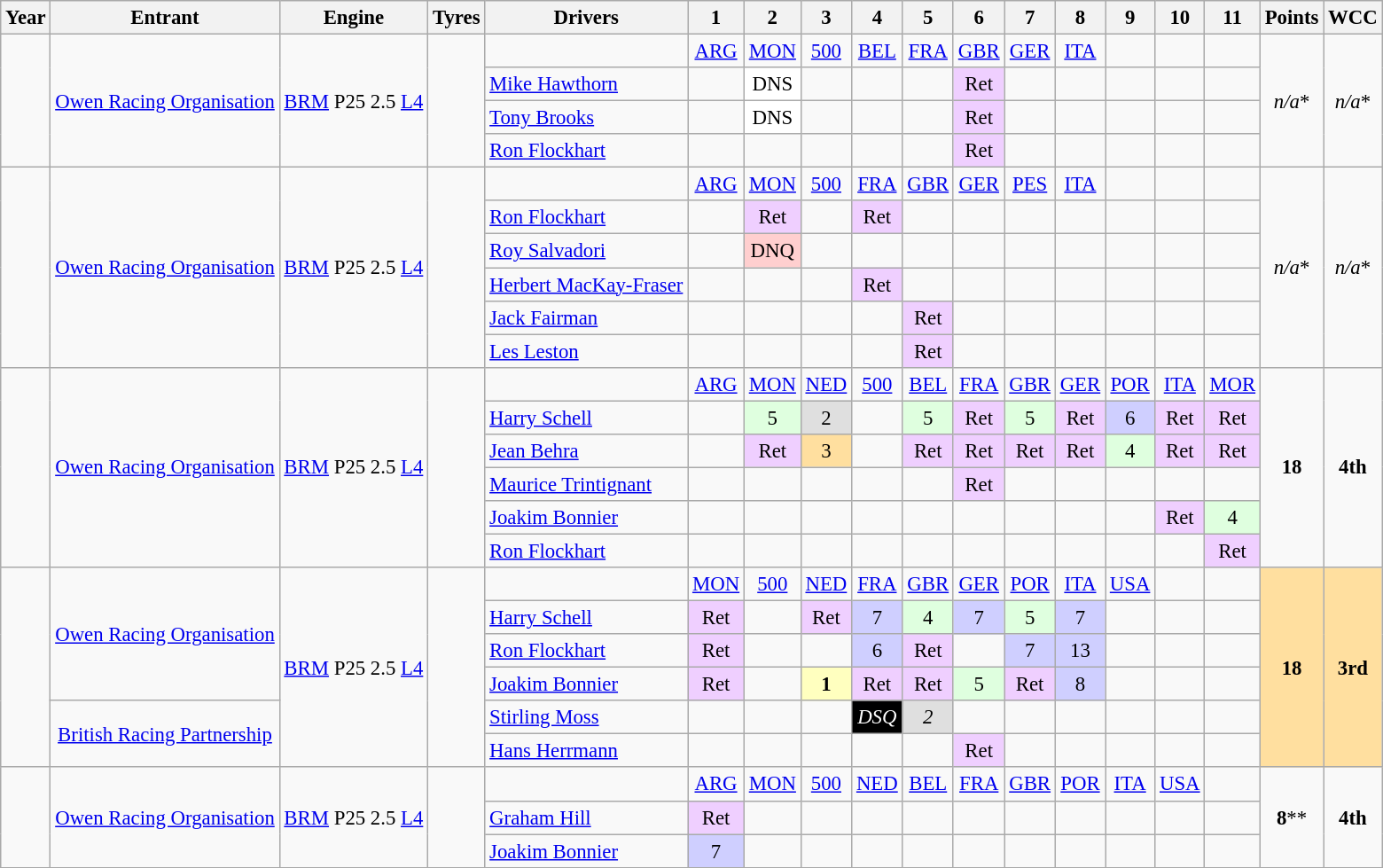<table class="wikitable" style="text-align:center; font-size:95%">
<tr>
<th>Year</th>
<th>Entrant</th>
<th>Engine</th>
<th>Tyres</th>
<th>Drivers</th>
<th>1</th>
<th>2</th>
<th>3</th>
<th>4</th>
<th>5</th>
<th>6</th>
<th>7</th>
<th>8</th>
<th>9</th>
<th>10</th>
<th>11</th>
<th>Points</th>
<th>WCC</th>
</tr>
<tr>
<td rowspan="4"></td>
<td rowspan="4"><a href='#'>Owen Racing Organisation</a></td>
<td rowspan="4"><a href='#'>BRM</a> P25 2.5 <a href='#'>L4</a></td>
<td rowspan="4"></td>
<td></td>
<td><a href='#'>ARG</a></td>
<td><a href='#'>MON</a></td>
<td><a href='#'>500</a></td>
<td><a href='#'>BEL</a></td>
<td><a href='#'>FRA</a></td>
<td><a href='#'>GBR</a></td>
<td><a href='#'>GER</a></td>
<td><a href='#'>ITA</a></td>
<td></td>
<td></td>
<td></td>
<td rowspan="4"><em>n/a</em>*</td>
<td rowspan="4"><em>n/a</em>*</td>
</tr>
<tr>
<td align="left"><a href='#'>Mike Hawthorn</a></td>
<td></td>
<td style="background:#ffffff;">DNS</td>
<td></td>
<td></td>
<td></td>
<td style="background:#EFCFFF;">Ret</td>
<td></td>
<td></td>
<td></td>
<td></td>
<td></td>
</tr>
<tr>
<td align="left"><a href='#'>Tony Brooks</a></td>
<td></td>
<td style="background:#ffffff;">DNS</td>
<td></td>
<td></td>
<td></td>
<td style="background:#EFCFFF;">Ret</td>
<td></td>
<td></td>
<td></td>
<td></td>
<td></td>
</tr>
<tr>
<td align="left"><a href='#'>Ron Flockhart</a></td>
<td></td>
<td></td>
<td></td>
<td></td>
<td></td>
<td style="background:#EFCFFF;">Ret</td>
<td></td>
<td></td>
<td></td>
<td></td>
<td></td>
</tr>
<tr>
<td rowspan="6"></td>
<td rowspan="6"><a href='#'>Owen Racing Organisation</a></td>
<td rowspan="6"><a href='#'>BRM</a> P25 2.5 <a href='#'>L4</a></td>
<td rowspan="6"></td>
<td></td>
<td><a href='#'>ARG</a></td>
<td><a href='#'>MON</a></td>
<td><a href='#'>500</a></td>
<td><a href='#'>FRA</a></td>
<td><a href='#'>GBR</a></td>
<td><a href='#'>GER</a></td>
<td><a href='#'>PES</a></td>
<td><a href='#'>ITA</a></td>
<td></td>
<td></td>
<td></td>
<td rowspan="6"><em>n/a</em>*</td>
<td rowspan="6"><em>n/a</em>*</td>
</tr>
<tr>
<td align="left"><a href='#'>Ron Flockhart</a></td>
<td></td>
<td style="background:#EFCFFF;">Ret</td>
<td></td>
<td style="background:#EFCFFF;">Ret</td>
<td></td>
<td></td>
<td></td>
<td></td>
<td></td>
<td></td>
<td></td>
</tr>
<tr>
<td align="left"><a href='#'>Roy Salvadori</a></td>
<td></td>
<td style="background:#FFCFCF;">DNQ</td>
<td></td>
<td></td>
<td></td>
<td></td>
<td></td>
<td></td>
<td></td>
<td></td>
<td></td>
</tr>
<tr>
<td align="left"><a href='#'>Herbert MacKay-Fraser</a></td>
<td></td>
<td></td>
<td></td>
<td style="background:#EFCFFF;">Ret</td>
<td></td>
<td></td>
<td></td>
<td></td>
<td></td>
<td></td>
<td></td>
</tr>
<tr>
<td align="left"><a href='#'>Jack Fairman</a></td>
<td></td>
<td></td>
<td></td>
<td></td>
<td style="background:#EFCFFF;">Ret</td>
<td></td>
<td></td>
<td></td>
<td></td>
<td></td>
<td></td>
</tr>
<tr>
<td align="left"><a href='#'>Les Leston</a></td>
<td></td>
<td></td>
<td></td>
<td></td>
<td style="background:#EFCFFF;">Ret</td>
<td></td>
<td></td>
<td></td>
<td></td>
<td></td>
<td></td>
</tr>
<tr>
<td rowspan="6"></td>
<td rowspan="6"><a href='#'>Owen Racing Organisation</a></td>
<td rowspan="6"><a href='#'>BRM</a> P25 2.5 <a href='#'>L4</a></td>
<td rowspan="6"></td>
<td></td>
<td><a href='#'>ARG</a></td>
<td><a href='#'>MON</a></td>
<td><a href='#'>NED</a></td>
<td><a href='#'>500</a></td>
<td><a href='#'>BEL</a></td>
<td><a href='#'>FRA</a></td>
<td><a href='#'>GBR</a></td>
<td><a href='#'>GER</a></td>
<td><a href='#'>POR</a></td>
<td><a href='#'>ITA</a></td>
<td><a href='#'>MOR</a></td>
<td rowspan="6"><strong>18</strong></td>
<td rowspan="6"><strong>4th</strong></td>
</tr>
<tr>
<td align="left"><a href='#'>Harry Schell</a></td>
<td></td>
<td style="background:#DFFFDF;">5</td>
<td style="background:#DFDFDF;">2</td>
<td></td>
<td style="background:#DFFFDF;">5</td>
<td style="background:#EFCFFF;">Ret</td>
<td style="background:#DFFFDF;">5</td>
<td style="background:#EFCFFF;">Ret</td>
<td style="background:#CFCFFF;">6</td>
<td style="background:#EFCFFF;">Ret</td>
<td style="background:#EFCFFF;">Ret</td>
</tr>
<tr>
<td align="left"><a href='#'>Jean Behra</a></td>
<td></td>
<td style="background:#EFCFFF;">Ret</td>
<td style="background:#FFDF9F;">3</td>
<td></td>
<td style="background:#EFCFFF;">Ret</td>
<td style="background:#EFCFFF;">Ret</td>
<td style="background:#EFCFFF;">Ret</td>
<td style="background:#EFCFFF;">Ret</td>
<td style="background:#DFFFDF;">4</td>
<td style="background:#EFCFFF;">Ret</td>
<td style="background:#EFCFFF;">Ret</td>
</tr>
<tr>
<td align="left"><a href='#'>Maurice Trintignant</a></td>
<td></td>
<td></td>
<td></td>
<td></td>
<td></td>
<td style="background:#EFCFFF;">Ret</td>
<td></td>
<td></td>
<td></td>
<td></td>
<td></td>
</tr>
<tr>
<td align="left"><a href='#'>Joakim Bonnier</a></td>
<td></td>
<td></td>
<td></td>
<td></td>
<td></td>
<td></td>
<td></td>
<td></td>
<td></td>
<td style="background:#EFCFFF;">Ret</td>
<td style="background:#DFFFDF;">4</td>
</tr>
<tr>
<td align="left"><a href='#'>Ron Flockhart</a></td>
<td></td>
<td></td>
<td></td>
<td></td>
<td></td>
<td></td>
<td></td>
<td></td>
<td></td>
<td></td>
<td style="background:#EFCFFF;">Ret</td>
</tr>
<tr>
<td rowspan="6"></td>
<td rowspan="4"><a href='#'>Owen Racing Organisation</a></td>
<td rowspan="6"><a href='#'>BRM</a> P25 2.5 <a href='#'>L4</a></td>
<td rowspan="6"></td>
<td></td>
<td><a href='#'>MON</a></td>
<td><a href='#'>500</a></td>
<td><a href='#'>NED</a></td>
<td><a href='#'>FRA</a></td>
<td><a href='#'>GBR</a></td>
<td><a href='#'>GER</a></td>
<td><a href='#'>POR</a></td>
<td><a href='#'>ITA</a></td>
<td><a href='#'>USA</a></td>
<td></td>
<td></td>
<td rowspan="6" style="background:#FFDF9F;"><strong>18</strong></td>
<td rowspan="6" style="background:#FFDF9F;"><strong>3rd</strong></td>
</tr>
<tr>
<td align="left"><a href='#'>Harry Schell</a></td>
<td style="background:#EFCFFF;">Ret</td>
<td></td>
<td style="background:#EFCFFF;">Ret</td>
<td style="background:#CFCFFF;">7</td>
<td style="background:#DFFFDF;">4</td>
<td style="background:#CFCFFF;">7</td>
<td style="background:#DFFFDF;">5</td>
<td style="background:#CFCFFF;">7</td>
<td></td>
<td></td>
<td></td>
</tr>
<tr>
<td align="left"><a href='#'>Ron Flockhart</a></td>
<td style="background:#EFCFFF;">Ret</td>
<td></td>
<td></td>
<td style="background:#CFCFFF;">6</td>
<td style="background:#EFCFFF;">Ret</td>
<td></td>
<td style="background:#CFCFFF;">7</td>
<td style="background:#CFCFFF;">13</td>
<td></td>
<td></td>
<td></td>
</tr>
<tr>
<td align="left"><a href='#'>Joakim Bonnier</a></td>
<td style="background:#EFCFFF;">Ret</td>
<td></td>
<td style="background:#FFFFBF;"><strong>1</strong></td>
<td style="background:#EFCFFF;">Ret</td>
<td style="background:#EFCFFF;">Ret</td>
<td style="background:#DFFFDF;">5</td>
<td style="background:#EFCFFF;">Ret</td>
<td style="background:#CFCFFF;">8</td>
<td></td>
<td></td>
<td></td>
</tr>
<tr>
<td rowspan="2"><a href='#'>British Racing Partnership</a></td>
<td align="left"><a href='#'>Stirling Moss</a></td>
<td></td>
<td></td>
<td></td>
<td style="background:#000000; color:white"><em>DSQ</em></td>
<td style="background:#DFDFDF;"><em>2</em></td>
<td></td>
<td></td>
<td></td>
<td></td>
<td></td>
<td></td>
</tr>
<tr>
<td align="left"><a href='#'>Hans Herrmann</a></td>
<td></td>
<td></td>
<td></td>
<td></td>
<td></td>
<td style="background:#EFCFFF;">Ret</td>
<td></td>
<td></td>
<td></td>
<td></td>
<td></td>
</tr>
<tr>
<td rowspan="3"></td>
<td rowspan="3"><a href='#'>Owen Racing Organisation</a></td>
<td rowspan="3"><a href='#'>BRM</a> P25 2.5 <a href='#'>L4</a></td>
<td rowspan="3"></td>
<td></td>
<td><a href='#'>ARG</a></td>
<td><a href='#'>MON</a></td>
<td><a href='#'>500</a></td>
<td><a href='#'>NED</a></td>
<td><a href='#'>BEL</a></td>
<td><a href='#'>FRA</a></td>
<td><a href='#'>GBR</a></td>
<td><a href='#'>POR</a></td>
<td><a href='#'>ITA</a></td>
<td><a href='#'>USA</a></td>
<td></td>
<td rowspan="4"><strong>8</strong>**</td>
<td rowspan="4"><strong>4th</strong></td>
</tr>
<tr>
<td align="left"><a href='#'>Graham Hill</a></td>
<td style="background:#EFCFFF;">Ret</td>
<td></td>
<td></td>
<td></td>
<td></td>
<td></td>
<td></td>
<td></td>
<td></td>
<td></td>
<td></td>
</tr>
<tr>
<td align="left"><a href='#'>Joakim Bonnier</a></td>
<td style="background:#CFCFFF;">7</td>
<td></td>
<td></td>
<td></td>
<td></td>
<td></td>
<td></td>
<td></td>
<td></td>
<td></td>
<td></td>
</tr>
<tr>
</tr>
</table>
